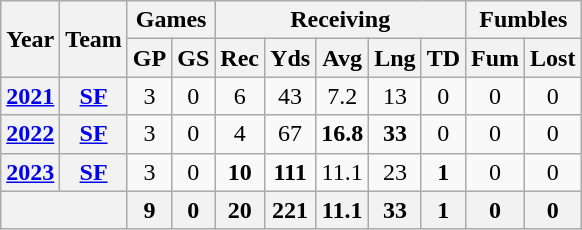<table class="wikitable" style="text-align:center;">
<tr>
<th rowspan="2">Year</th>
<th rowspan="2">Team</th>
<th colspan="2">Games</th>
<th colspan="5">Receiving</th>
<th colspan="2">Fumbles</th>
</tr>
<tr>
<th>GP</th>
<th>GS</th>
<th>Rec</th>
<th>Yds</th>
<th>Avg</th>
<th>Lng</th>
<th>TD</th>
<th>Fum</th>
<th>Lost</th>
</tr>
<tr>
<th><a href='#'>2021</a></th>
<th><a href='#'>SF</a></th>
<td>3</td>
<td>0</td>
<td>6</td>
<td>43</td>
<td>7.2</td>
<td>13</td>
<td>0</td>
<td>0</td>
<td>0</td>
</tr>
<tr>
<th><a href='#'>2022</a></th>
<th><a href='#'>SF</a></th>
<td>3</td>
<td>0</td>
<td>4</td>
<td>67</td>
<td><strong>16.8</strong></td>
<td><strong>33</strong></td>
<td>0</td>
<td>0</td>
<td>0</td>
</tr>
<tr>
<th><a href='#'>2023</a></th>
<th><a href='#'>SF</a></th>
<td>3</td>
<td>0</td>
<td><strong>10</strong></td>
<td><strong>111</strong></td>
<td>11.1</td>
<td>23</td>
<td><strong>1</strong></td>
<td>0</td>
<td>0</td>
</tr>
<tr>
<th colspan="2"></th>
<th>9</th>
<th>0</th>
<th>20</th>
<th>221</th>
<th>11.1</th>
<th>33</th>
<th>1</th>
<th>0</th>
<th>0</th>
</tr>
</table>
